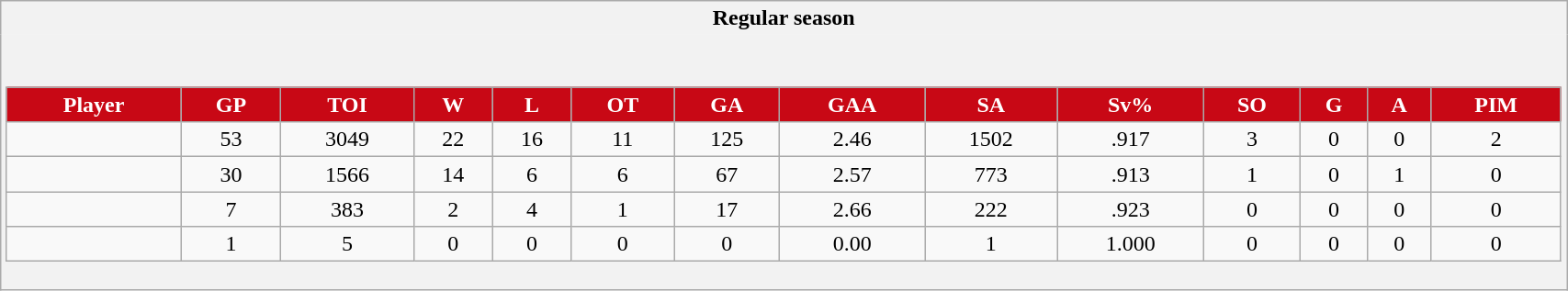<table class="wikitable" style="border: 1px solid #aaa;" width="90%">
<tr>
<th style="border: 0;">Regular season</th>
</tr>
<tr>
<td style="background: #f2f2f2; border: 0; text-align: center;"><br><table class="wikitable sortable" width="100%">
<tr align="center" bgcolor="#dddddd">
<th style="background:#c80815; color:#fff;">Player</th>
<th style="background:#c80815; color:#fff;">GP</th>
<th style="background:#c80815; color:#fff;">TOI</th>
<th style="background:#c80815; color:#fff;">W</th>
<th style="background:#c80815; color:#fff;">L</th>
<th style="background:#c80815; color:#fff;">OT</th>
<th style="background:#c80815; color:#fff;">GA</th>
<th style="background:#c80815; color:#fff;">GAA</th>
<th style="background:#c80815; color:#fff;">SA</th>
<th style="background:#c80815; color:#fff;">Sv%</th>
<th style="background:#c80815; color:#fff;">SO</th>
<th style="background:#c80815; color:#fff;">G</th>
<th style="background:#c80815; color:#fff;">A</th>
<th style="background:#c80815; color:#fff;">PIM</th>
</tr>
<tr align=center>
<td></td>
<td>53</td>
<td>3049</td>
<td>22</td>
<td>16</td>
<td>11</td>
<td>125</td>
<td>2.46</td>
<td>1502</td>
<td>.917</td>
<td>3</td>
<td>0</td>
<td>0</td>
<td>2</td>
</tr>
<tr align=center>
<td></td>
<td>30</td>
<td>1566</td>
<td>14</td>
<td>6</td>
<td>6</td>
<td>67</td>
<td>2.57</td>
<td>773</td>
<td>.913</td>
<td>1</td>
<td>0</td>
<td>1</td>
<td>0</td>
</tr>
<tr align=center>
<td></td>
<td>7</td>
<td>383</td>
<td>2</td>
<td>4</td>
<td>1</td>
<td>17</td>
<td>2.66</td>
<td>222</td>
<td>.923</td>
<td>0</td>
<td>0</td>
<td>0</td>
<td>0</td>
</tr>
<tr align=center>
<td></td>
<td>1</td>
<td>5</td>
<td>0</td>
<td>0</td>
<td>0</td>
<td>0</td>
<td>0.00</td>
<td>1</td>
<td>1.000</td>
<td>0</td>
<td>0</td>
<td>0</td>
<td>0</td>
</tr>
</table>
</td>
</tr>
</table>
